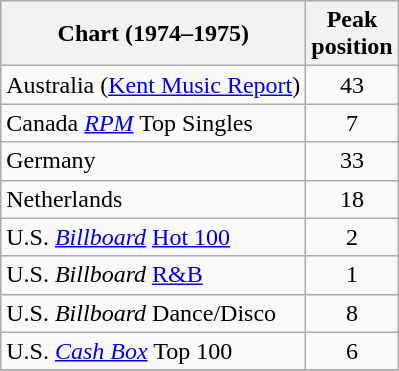<table class="wikitable sortable">
<tr>
<th>Chart (1974–1975)</th>
<th>Peak<br>position</th>
</tr>
<tr>
<td>Australia (<a href='#'>Kent Music Report</a>)</td>
<td style="text-align:center;">43</td>
</tr>
<tr>
<td>Canada <em><a href='#'>RPM</a></em> Top Singles</td>
<td style="text-align:center;">7</td>
</tr>
<tr>
<td>Germany</td>
<td style="text-align:center;">33</td>
</tr>
<tr>
<td>Netherlands</td>
<td style="text-align:center;">18</td>
</tr>
<tr>
<td>U.S. <em><a href='#'>Billboard</a></em> <a href='#'>Hot 100</a></td>
<td style="text-align:center;">2</td>
</tr>
<tr>
<td>U.S. <em>Billboard</em> <a href='#'>R&B</a></td>
<td style="text-align:center;">1</td>
</tr>
<tr>
<td>U.S. <em>Billboard</em> Dance/Disco</td>
<td style="text-align:center;">8</td>
</tr>
<tr>
<td>U.S. <a href='#'><em>Cash Box</em></a> Top 100</td>
<td align="center">6</td>
</tr>
<tr>
</tr>
</table>
